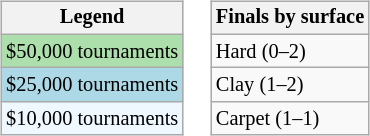<table>
<tr valign=top>
<td><br><table class=wikitable style="font-size:85%">
<tr>
<th>Legend</th>
</tr>
<tr style="background:#addfad;">
<td>$50,000 tournaments</td>
</tr>
<tr style="background:lightblue;">
<td>$25,000 tournaments</td>
</tr>
<tr style="background:#f0f8ff;">
<td>$10,000 tournaments</td>
</tr>
</table>
</td>
<td><br><table class=wikitable style="font-size:85%">
<tr>
<th>Finals by surface</th>
</tr>
<tr>
<td>Hard (0–2)</td>
</tr>
<tr>
<td>Clay (1–2)</td>
</tr>
<tr>
<td>Carpet (1–1)</td>
</tr>
</table>
</td>
</tr>
</table>
